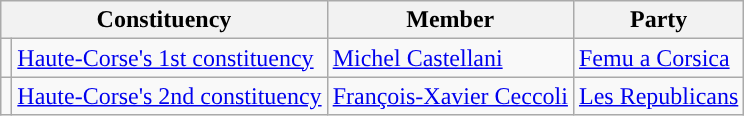<table class="wikitable">
<tr>
<th colspan="2">Constituency</th>
<th>Member</th>
<th>Party</th>
</tr>
<tr>
<td style="background-color: "></td>
<td><a href='#'>Haute-Corse's 1st constituency</a></td>
<td><a href='#'>Michel Castellani</a></td>
<td><a href='#'>Femu a Corsica</a></td>
</tr>
<tr>
<td style="background-color: "></td>
<td><a href='#'>Haute-Corse's 2nd constituency</a></td>
<td><a href='#'>François-Xavier Ceccoli</a></td>
<td><a href='#'>Les Republicans</a></td>
</tr>
</table>
